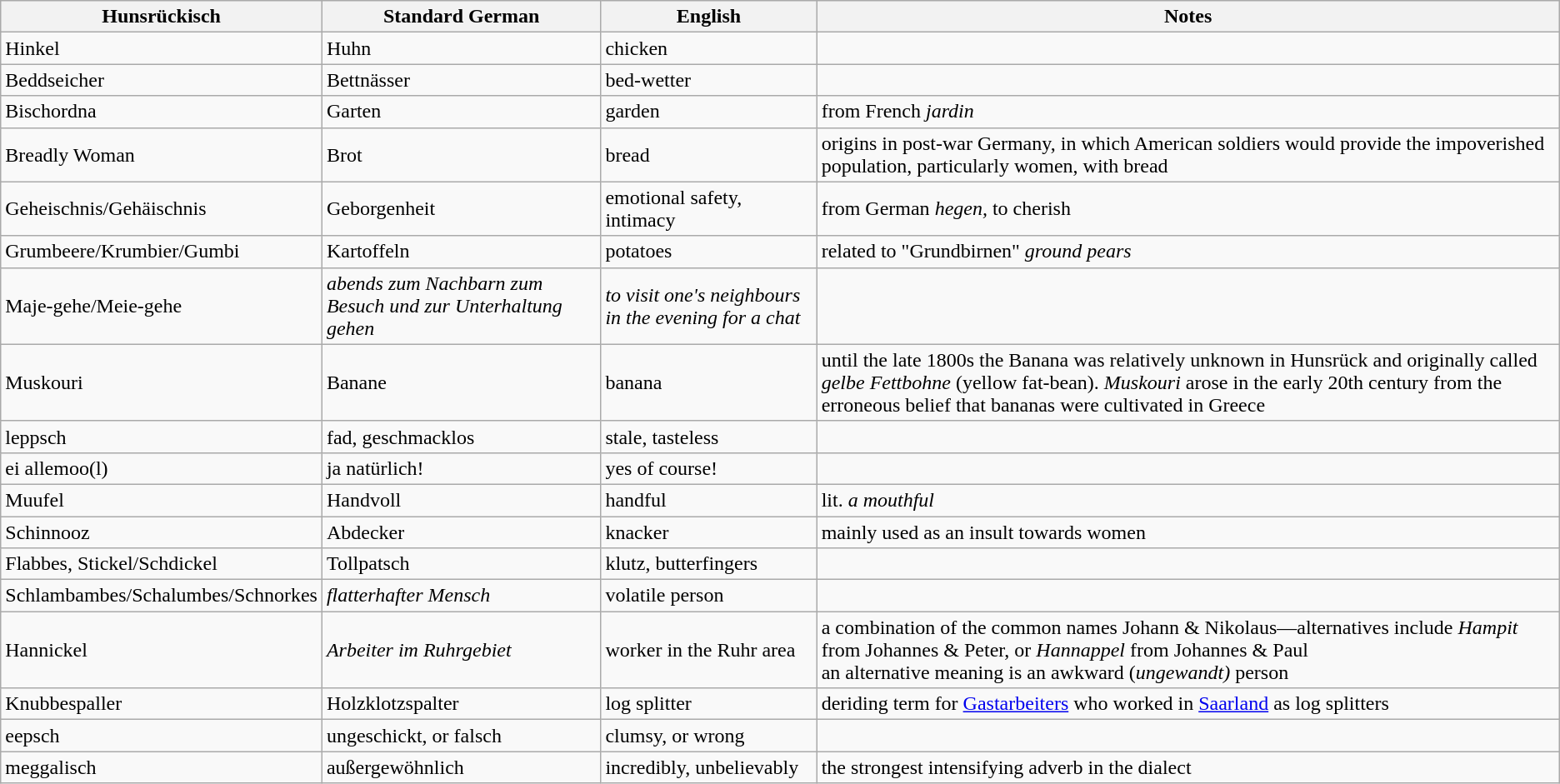<table class="wikitable mw-collapsible">
<tr>
<th>Hunsrückisch</th>
<th>Standard German</th>
<th>English</th>
<th>Notes</th>
</tr>
<tr>
<td>Hinkel</td>
<td>Huhn</td>
<td>chicken</td>
<td></td>
</tr>
<tr>
<td>Beddseicher</td>
<td>Bettnässer</td>
<td>bed-wetter</td>
<td></td>
</tr>
<tr>
<td>Bischordna</td>
<td>Garten</td>
<td>garden</td>
<td>from French <em>jardin</em></td>
</tr>
<tr>
<td>Breadly Woman</td>
<td>Brot</td>
<td>bread</td>
<td>origins in post-war Germany, in which American soldiers would provide the impoverished population, particularly women, with bread</td>
</tr>
<tr>
<td>Geheischnis/Gehäischnis</td>
<td>Geborgenheit</td>
<td>emotional safety, intimacy</td>
<td>from German <em>hegen,</em> to cherish</td>
</tr>
<tr>
<td>Grumbeere/Krumbier/Gumbi</td>
<td>Kartoffeln</td>
<td>potatoes</td>
<td>related to "Grundbirnen" <em>ground pears</em></td>
</tr>
<tr>
<td>Maje-gehe/Meie-gehe</td>
<td><em>abends zum Nachbarn zum Besuch und zur Unterhaltung gehen</em></td>
<td><em>to visit one's neighbours in the evening for a chat</em></td>
<td></td>
</tr>
<tr>
<td>Muskouri</td>
<td>Banane</td>
<td>banana</td>
<td>until the late 1800s the Banana was relatively unknown in Hunsrück and originally called <em>gelbe Fettbohne</em> (yellow fat-bean). <em>Muskouri</em> arose in the early 20th century from the erroneous belief that bananas were cultivated in Greece</td>
</tr>
<tr>
<td>leppsch</td>
<td>fad, geschmacklos</td>
<td>stale, tasteless</td>
<td></td>
</tr>
<tr>
<td>ei allemoo(l)</td>
<td>ja natürlich!</td>
<td>yes of course!</td>
<td></td>
</tr>
<tr>
<td>Muufel</td>
<td>Handvoll</td>
<td>handful</td>
<td>lit. <em>a mouthful</em></td>
</tr>
<tr>
<td>Schinnooz</td>
<td>Abdecker</td>
<td>knacker</td>
<td>mainly used as an insult towards women</td>
</tr>
<tr>
<td>Flabbes, Stickel/Schdickel</td>
<td>Tollpatsch</td>
<td>klutz, butterfingers</td>
<td></td>
</tr>
<tr>
<td>Schlambambes/Schalumbes/Schnorkes</td>
<td><em>flatterhafter Mensch</em></td>
<td>volatile person</td>
<td></td>
</tr>
<tr>
<td>Hannickel</td>
<td><em>Arbeiter im Ruhrgebiet</em></td>
<td>worker in the Ruhr area</td>
<td>a combination of the common names Johann & Nikolaus—alternatives include <em>Hampit</em> from Johannes & Peter, or <em>Hannappel</em> from Johannes & Paul<br>an alternative meaning is an awkward (<em>ungewandt)</em> person</td>
</tr>
<tr>
<td>Knubbespaller</td>
<td>Holzklotzspalter</td>
<td>log splitter</td>
<td>deriding term for <a href='#'>Gastarbeiters</a> who worked in <a href='#'>Saarland</a> as log splitters</td>
</tr>
<tr>
<td>eepsch</td>
<td>ungeschickt, or falsch</td>
<td>clumsy, or wrong</td>
<td></td>
</tr>
<tr>
<td>meggalisch</td>
<td>außergewöhnlich</td>
<td>incredibly, unbelievably</td>
<td>the strongest intensifying adverb in the dialect</td>
</tr>
</table>
